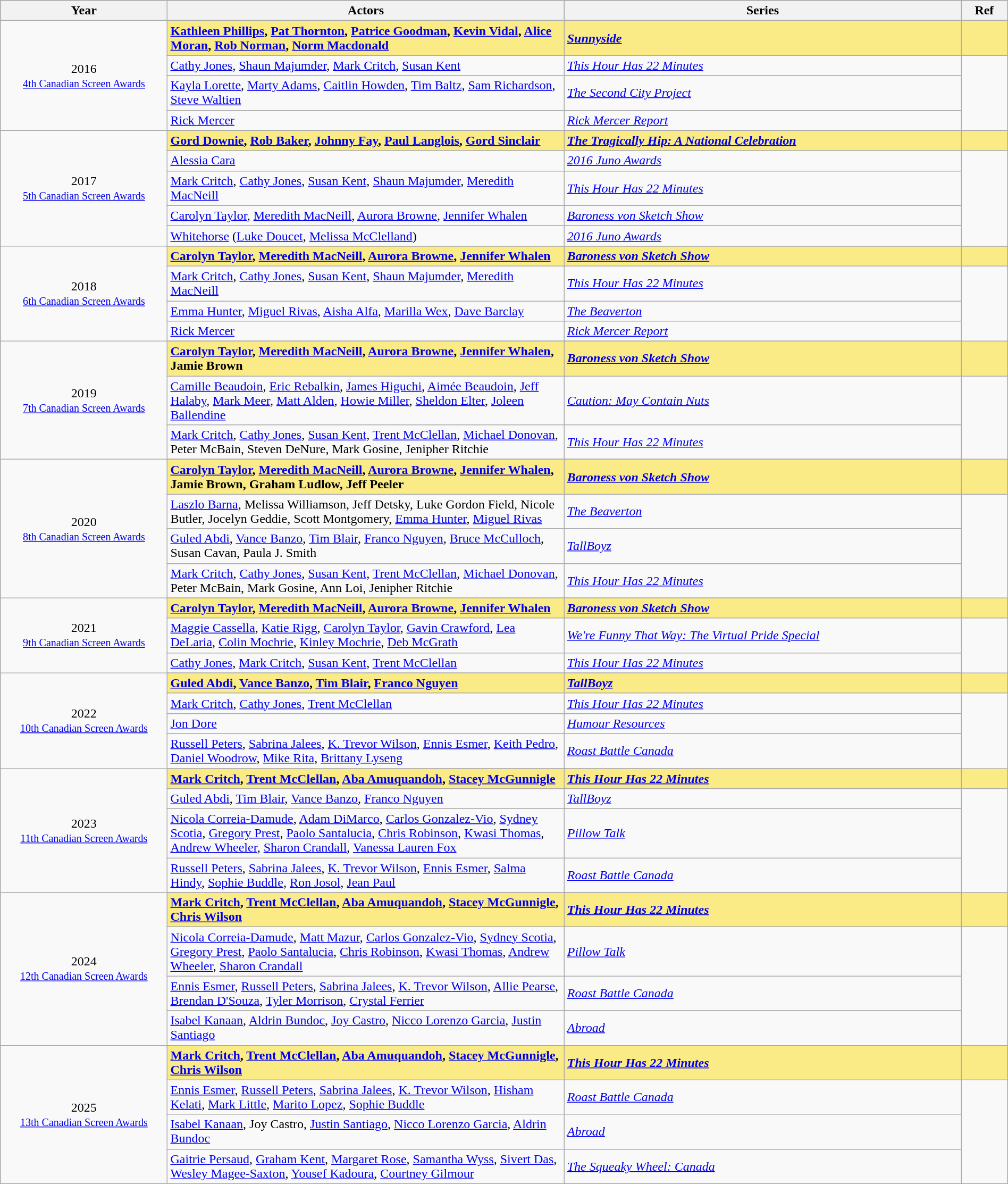<table class="wikitable" style="width:100%;">
<tr style="background:#bebebe;">
<th style="width:8%;">Year</th>
<th style="width:19%;">Actors</th>
<th style="width:19%;">Series</th>
<th style="width:2%;">Ref</th>
</tr>
<tr>
<td rowspan="5" align="center">2016 <br> <small><a href='#'>4th Canadian Screen Awards</a></small></td>
</tr>
<tr style="background:#FAEB86;">
<td><strong><a href='#'>Kathleen Phillips</a>, <a href='#'>Pat Thornton</a>, <a href='#'>Patrice Goodman</a>, <a href='#'>Kevin Vidal</a>, <a href='#'>Alice Moran</a>, <a href='#'>Rob Norman</a>, <a href='#'>Norm Macdonald</a></strong></td>
<td><strong><em><a href='#'>Sunnyside</a></em></strong></td>
<td></td>
</tr>
<tr>
<td><a href='#'>Cathy Jones</a>, <a href='#'>Shaun Majumder</a>, <a href='#'>Mark Critch</a>, <a href='#'>Susan Kent</a></td>
<td><em><a href='#'>This Hour Has 22 Minutes</a></em></td>
<td rowspan=3></td>
</tr>
<tr>
<td><a href='#'>Kayla Lorette</a>, <a href='#'>Marty Adams</a>, <a href='#'>Caitlin Howden</a>, <a href='#'>Tim Baltz</a>, <a href='#'>Sam Richardson</a>, <a href='#'>Steve Waltien</a></td>
<td><em><a href='#'>The Second City Project</a></em></td>
</tr>
<tr>
<td><a href='#'>Rick Mercer</a></td>
<td><em><a href='#'>Rick Mercer Report</a></em></td>
</tr>
<tr>
<td rowspan="6" align="center">2017 <br> <small><a href='#'>5th Canadian Screen Awards</a></small></td>
</tr>
<tr style="background:#FAEB86;">
<td><strong><a href='#'>Gord Downie</a>, <a href='#'>Rob Baker</a>, <a href='#'>Johnny Fay</a>, <a href='#'>Paul Langlois</a>, <a href='#'>Gord Sinclair</a></strong></td>
<td><strong><em><a href='#'>The Tragically Hip: A National Celebration</a></em></strong></td>
<td></td>
</tr>
<tr>
<td><a href='#'>Alessia Cara</a></td>
<td><em><a href='#'>2016 Juno Awards</a></em></td>
<td rowspan=4></td>
</tr>
<tr>
<td><a href='#'>Mark Critch</a>, <a href='#'>Cathy Jones</a>, <a href='#'>Susan Kent</a>, <a href='#'>Shaun Majumder</a>, <a href='#'>Meredith MacNeill</a></td>
<td><em><a href='#'>This Hour Has 22 Minutes</a></em></td>
</tr>
<tr>
<td><a href='#'>Carolyn Taylor</a>, <a href='#'>Meredith MacNeill</a>, <a href='#'>Aurora Browne</a>, <a href='#'>Jennifer Whalen</a></td>
<td><em><a href='#'>Baroness von Sketch Show</a></em></td>
</tr>
<tr>
<td><a href='#'>Whitehorse</a> (<a href='#'>Luke Doucet</a>, <a href='#'>Melissa McClelland</a>)</td>
<td><em><a href='#'>2016 Juno Awards</a></em></td>
</tr>
<tr>
<td rowspan="5" align="center">2018 <br> <small><a href='#'>6th Canadian Screen Awards</a></small></td>
</tr>
<tr style="background:#FAEB86;">
<td><strong><a href='#'>Carolyn Taylor</a>, <a href='#'>Meredith MacNeill</a>, <a href='#'>Aurora Browne</a>, <a href='#'>Jennifer Whalen</a></strong></td>
<td><strong><em><a href='#'>Baroness von Sketch Show</a></em></strong></td>
<td></td>
</tr>
<tr>
<td><a href='#'>Mark Critch</a>, <a href='#'>Cathy Jones</a>, <a href='#'>Susan Kent</a>, <a href='#'>Shaun Majumder</a>, <a href='#'>Meredith MacNeill</a></td>
<td><em><a href='#'>This Hour Has 22 Minutes</a></em></td>
</tr>
<tr>
<td><a href='#'>Emma Hunter</a>, <a href='#'>Miguel Rivas</a>, <a href='#'>Aisha Alfa</a>, <a href='#'>Marilla Wex</a>, <a href='#'>Dave Barclay</a></td>
<td><em><a href='#'>The Beaverton</a></em></td>
</tr>
<tr>
<td><a href='#'>Rick Mercer</a></td>
<td><em><a href='#'>Rick Mercer Report</a></em></td>
</tr>
<tr>
<td rowspan="4" align="center">2019 <br> <small><a href='#'>7th Canadian Screen Awards</a></small></td>
</tr>
<tr style="background:#FAEB86;">
<td><strong><a href='#'>Carolyn Taylor</a>, <a href='#'>Meredith MacNeill</a>, <a href='#'>Aurora Browne</a>, <a href='#'>Jennifer Whalen</a>, Jamie Brown</strong></td>
<td><strong><em><a href='#'>Baroness von Sketch Show</a></em></strong></td>
<td></td>
</tr>
<tr>
<td><a href='#'>Camille Beaudoin</a>, <a href='#'>Eric Rebalkin</a>, <a href='#'>James Higuchi</a>, <a href='#'>Aimée Beaudoin</a>, <a href='#'>Jeff Halaby</a>, <a href='#'>Mark Meer</a>, <a href='#'>Matt Alden</a>, <a href='#'>Howie Miller</a>, <a href='#'>Sheldon Elter</a>, <a href='#'>Joleen Ballendine</a></td>
<td><em><a href='#'>Caution: May Contain Nuts</a></em></td>
</tr>
<tr>
<td><a href='#'>Mark Critch</a>, <a href='#'>Cathy Jones</a>, <a href='#'>Susan Kent</a>, <a href='#'>Trent McClellan</a>, <a href='#'>Michael Donovan</a>, Peter McBain, Steven DeNure, Mark Gosine, Jenipher Ritchie</td>
<td><em><a href='#'>This Hour Has 22 Minutes</a></em></td>
</tr>
<tr>
<td rowspan="5" align="center">2020 <br> <small><a href='#'>8th Canadian Screen Awards</a></small></td>
</tr>
<tr style="background:#FAEB86;">
<td><strong><a href='#'>Carolyn Taylor</a>, <a href='#'>Meredith MacNeill</a>, <a href='#'>Aurora Browne</a>, <a href='#'>Jennifer Whalen</a>, Jamie Brown, Graham Ludlow, Jeff Peeler</strong></td>
<td><strong><em><a href='#'>Baroness von Sketch Show</a></em></strong></td>
<td></td>
</tr>
<tr>
<td><a href='#'>Laszlo Barna</a>, Melissa Williamson, Jeff Detsky, Luke Gordon Field, Nicole Butler, Jocelyn Geddie, Scott Montgomery, <a href='#'>Emma Hunter</a>, <a href='#'>Miguel Rivas</a></td>
<td><em><a href='#'>The Beaverton</a></em></td>
</tr>
<tr>
<td><a href='#'>Guled Abdi</a>, <a href='#'>Vance Banzo</a>, <a href='#'>Tim Blair</a>, <a href='#'>Franco Nguyen</a>, <a href='#'>Bruce McCulloch</a>, Susan Cavan, Paula J. Smith</td>
<td><em><a href='#'>TallBoyz</a></em></td>
</tr>
<tr>
<td><a href='#'>Mark Critch</a>, <a href='#'>Cathy Jones</a>, <a href='#'>Susan Kent</a>, <a href='#'>Trent McClellan</a>, <a href='#'>Michael Donovan</a>, Peter McBain, Mark Gosine, Ann Loi, Jenipher Ritchie</td>
<td><em><a href='#'>This Hour Has 22 Minutes</a></em></td>
</tr>
<tr>
<td rowspan="4" align="center">2021 <br> <small><a href='#'>9th Canadian Screen Awards</a></small></td>
</tr>
<tr style="background:#FAEB86;">
<td><strong><a href='#'>Carolyn Taylor</a>, <a href='#'>Meredith MacNeill</a>, <a href='#'>Aurora Browne</a>, <a href='#'>Jennifer Whalen</a></strong></td>
<td><strong><em><a href='#'>Baroness von Sketch Show</a></em></strong></td>
<td></td>
</tr>
<tr>
<td><a href='#'>Maggie Cassella</a>, <a href='#'>Katie Rigg</a>, <a href='#'>Carolyn Taylor</a>, <a href='#'>Gavin Crawford</a>, <a href='#'>Lea DeLaria</a>, <a href='#'>Colin Mochrie</a>, <a href='#'>Kinley Mochrie</a>, <a href='#'>Deb McGrath</a></td>
<td><em><a href='#'>We're Funny That Way: The Virtual Pride Special</a></em></td>
</tr>
<tr>
<td><a href='#'>Cathy Jones</a>, <a href='#'>Mark Critch</a>, <a href='#'>Susan Kent</a>, <a href='#'>Trent McClellan</a></td>
<td><em><a href='#'>This Hour Has 22 Minutes</a></em></td>
</tr>
<tr>
<td rowspan="5" align="center">2022 <br> <small><a href='#'>10th Canadian Screen Awards</a></small></td>
</tr>
<tr style="background:#FAEB86;">
<td><strong><a href='#'>Guled Abdi</a>, <a href='#'>Vance Banzo</a>, <a href='#'>Tim Blair</a>, <a href='#'>Franco Nguyen</a></strong></td>
<td><strong><em><a href='#'>TallBoyz</a></em></strong></td>
<td></td>
</tr>
<tr>
<td><a href='#'>Mark Critch</a>, <a href='#'>Cathy Jones</a>, <a href='#'>Trent McClellan</a></td>
<td><em><a href='#'>This Hour Has 22 Minutes</a></em></td>
</tr>
<tr>
<td><a href='#'>Jon Dore</a></td>
<td><em><a href='#'>Humour Resources</a></em></td>
</tr>
<tr>
<td><a href='#'>Russell Peters</a>, <a href='#'>Sabrina Jalees</a>, <a href='#'>K. Trevor Wilson</a>, <a href='#'>Ennis Esmer</a>, <a href='#'>Keith Pedro</a>, <a href='#'>Daniel Woodrow</a>, <a href='#'>Mike Rita</a>, <a href='#'>Brittany Lyseng</a></td>
<td><em><a href='#'>Roast Battle Canada</a></em></td>
</tr>
<tr>
<td rowspan="5" align="center">2023 <br> <small><a href='#'>11th Canadian Screen Awards</a></small></td>
</tr>
<tr style="background:#FAEB86;">
<td><strong><a href='#'>Mark Critch</a>, <a href='#'>Trent McClellan</a>, <a href='#'>Aba Amuquandoh</a>, <a href='#'>Stacey McGunnigle</a></strong></td>
<td><strong><em><a href='#'>This Hour Has 22 Minutes</a></em></strong></td>
<td></td>
</tr>
<tr>
<td><a href='#'>Guled Abdi</a>, <a href='#'>Tim Blair</a>, <a href='#'>Vance Banzo</a>, <a href='#'>Franco Nguyen</a></td>
<td><em><a href='#'>TallBoyz</a></em></td>
</tr>
<tr>
<td><a href='#'>Nicola Correia-Damude</a>, <a href='#'>Adam DiMarco</a>, <a href='#'>Carlos Gonzalez-Vio</a>, <a href='#'>Sydney Scotia</a>, <a href='#'>Gregory Prest</a>, <a href='#'>Paolo Santalucia</a>, <a href='#'>Chris Robinson</a>, <a href='#'>Kwasi Thomas</a>, <a href='#'>Andrew Wheeler</a>, <a href='#'>Sharon Crandall</a>, <a href='#'>Vanessa Lauren Fox</a></td>
<td><em><a href='#'>Pillow Talk</a></em></td>
</tr>
<tr>
<td><a href='#'>Russell Peters</a>, <a href='#'>Sabrina Jalees</a>, <a href='#'>K. Trevor Wilson</a>, <a href='#'>Ennis Esmer</a>, <a href='#'>Salma Hindy</a>, <a href='#'>Sophie Buddle</a>, <a href='#'>Ron Josol</a>, <a href='#'>Jean Paul</a></td>
<td><em><a href='#'>Roast Battle Canada</a></em></td>
</tr>
<tr>
<td rowspan="5" align="center">2024 <br> <small><a href='#'>12th Canadian Screen Awards</a></small></td>
</tr>
<tr style="background:#FAEB86;">
<td><strong><a href='#'>Mark Critch</a>, <a href='#'>Trent McClellan</a>, <a href='#'>Aba Amuquandoh</a>, <a href='#'>Stacey McGunnigle</a>, <a href='#'>Chris Wilson</a></strong></td>
<td><strong><em><a href='#'>This Hour Has 22 Minutes</a></em></strong></td>
<td></td>
</tr>
<tr>
<td><a href='#'>Nicola Correia-Damude</a>, <a href='#'>Matt Mazur</a>, <a href='#'>Carlos Gonzalez-Vio</a>, <a href='#'>Sydney Scotia</a>, <a href='#'>Gregory Prest</a>, <a href='#'>Paolo Santalucia</a>, <a href='#'>Chris Robinson</a>, <a href='#'>Kwasi Thomas</a>, <a href='#'>Andrew Wheeler</a>, <a href='#'>Sharon Crandall</a></td>
<td><em><a href='#'>Pillow Talk</a></em></td>
</tr>
<tr>
<td><a href='#'>Ennis Esmer</a>, <a href='#'>Russell Peters</a>, <a href='#'>Sabrina Jalees</a>, <a href='#'>K. Trevor Wilson</a>, <a href='#'>Allie Pearse</a>, <a href='#'>Brendan D'Souza</a>, <a href='#'>Tyler Morrison</a>, <a href='#'>Crystal Ferrier</a></td>
<td><em><a href='#'>Roast Battle Canada</a></em></td>
</tr>
<tr>
<td><a href='#'>Isabel Kanaan</a>, <a href='#'>Aldrin Bundoc</a>, <a href='#'>Joy Castro</a>, <a href='#'>Nicco Lorenzo Garcia</a>, <a href='#'>Justin Santiago</a></td>
<td><em><a href='#'>Abroad</a></em></td>
</tr>
<tr>
<td rowspan="5" align="center">2025 <br> <small><a href='#'>13th Canadian Screen Awards</a></small></td>
</tr>
<tr style="background:#FAEB86;">
<td><strong><a href='#'>Mark Critch</a>, <a href='#'>Trent McClellan</a>, <a href='#'>Aba Amuquandoh</a>, <a href='#'>Stacey McGunnigle</a>, <a href='#'>Chris Wilson</a></strong></td>
<td><strong><em><a href='#'>This Hour Has 22 Minutes</a></em></strong></td>
<td></td>
</tr>
<tr>
<td><a href='#'>Ennis Esmer</a>, <a href='#'>Russell Peters</a>, <a href='#'>Sabrina Jalees</a>, <a href='#'>K. Trevor Wilson</a>, <a href='#'>Hisham Kelati</a>, <a href='#'>Mark Little</a>, <a href='#'>Marito Lopez</a>, <a href='#'>Sophie Buddle</a></td>
<td><em><a href='#'>Roast Battle Canada</a></em></td>
<td rowspan=3></td>
</tr>
<tr>
<td><a href='#'>Isabel Kanaan</a>, Joy Castro, <a href='#'>Justin Santiago</a>, <a href='#'>Nicco Lorenzo Garcia</a>, <a href='#'>Aldrin Bundoc</a></td>
<td><em><a href='#'>Abroad</a></em></td>
</tr>
<tr>
<td><a href='#'>Gaitrie Persaud</a>, <a href='#'>Graham Kent</a>, <a href='#'>Margaret Rose</a>, <a href='#'>Samantha Wyss</a>, <a href='#'>Sivert Das</a>, <a href='#'>Wesley Magee-Saxton</a>, <a href='#'>Yousef Kadoura</a>, <a href='#'>Courtney Gilmour</a></td>
<td><em><a href='#'>The Squeaky Wheel: Canada</a></em></td>
</tr>
</table>
